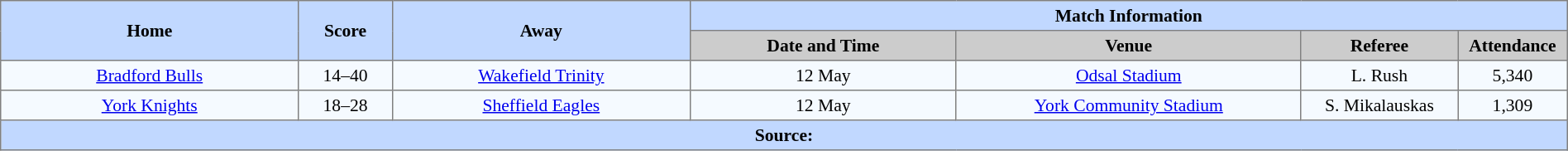<table border=1 style="border-collapse:collapse; font-size:90%; text-align:center;" cellpadding=3 cellspacing=0 width=100%>
<tr bgcolor=#C1D8FF>
<th scope="col" rowspan=2 width=19%>Home</th>
<th scope="col" rowspan=2 width=6%>Score</th>
<th scope="col" rowspan=2 width=19%>Away</th>
<th colspan=4>Match Information</th>
</tr>
<tr bgcolor=#CCCCCC>
<th scope="col" width=17%>Date and Time</th>
<th scope="col" width=22%>Venue</th>
<th scope="col" width=10%>Referee</th>
<th scope="col" width=7%>Attendance</th>
</tr>
<tr bgcolor=#F5FAFF>
<td> <a href='#'>Bradford Bulls</a></td>
<td>14–40</td>
<td> <a href='#'>Wakefield Trinity</a></td>
<td>12 May</td>
<td><a href='#'>Odsal Stadium</a></td>
<td>L. Rush</td>
<td>5,340</td>
</tr>
<tr bgcolor=#F5FAFF>
<td> <a href='#'>York Knights</a></td>
<td>18–28</td>
<td> <a href='#'>Sheffield Eagles</a></td>
<td>12 May</td>
<td><a href='#'>York Community Stadium</a></td>
<td>S. Mikalauskas</td>
<td>1,309</td>
</tr>
<tr style="background:#c1d8ff;">
<th colspan=7>Source:</th>
</tr>
</table>
